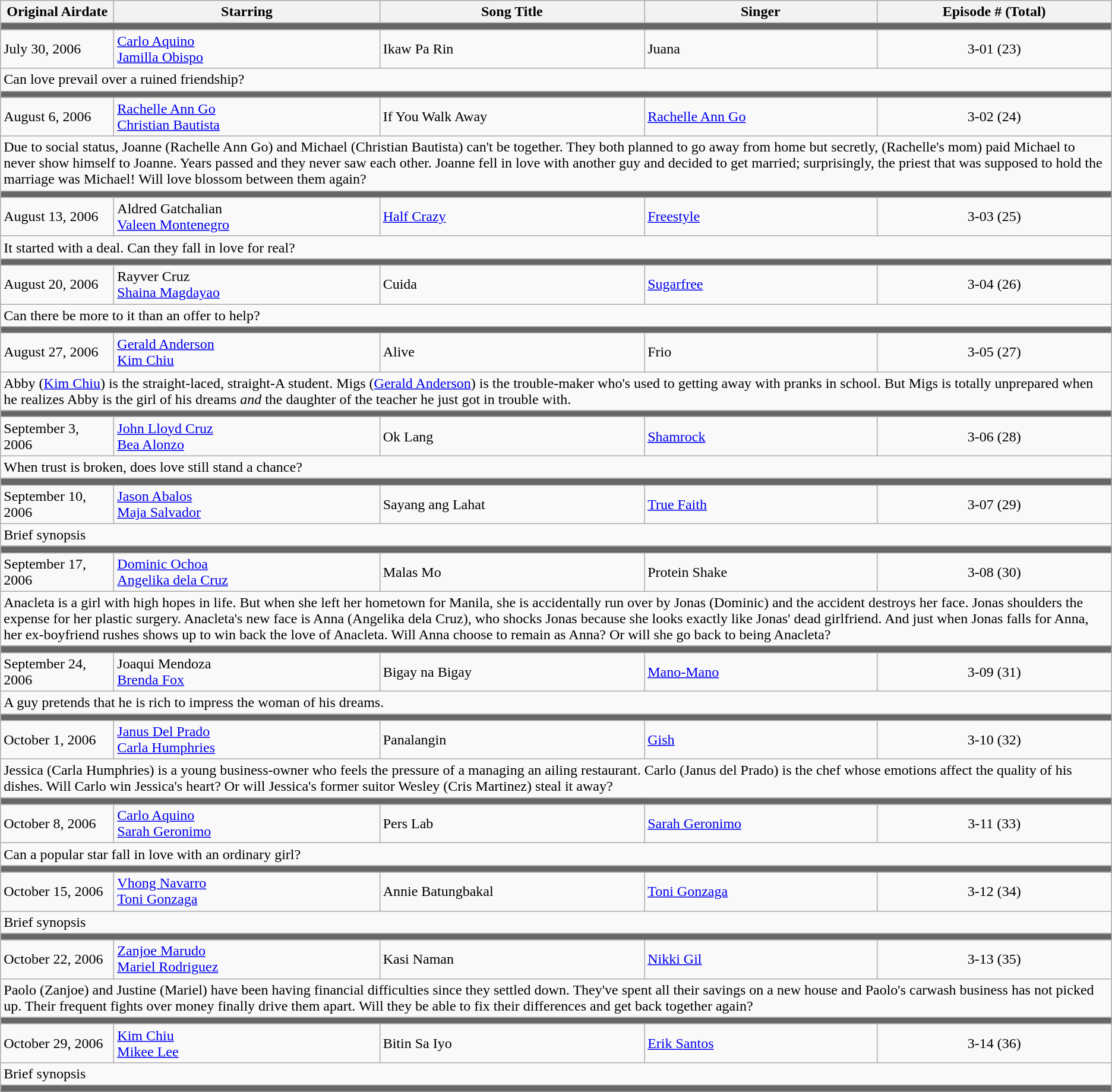<table class="wikitable">
<tr>
<th width=120px>Original Airdate</th>
<th>Starring</th>
<th>Song Title</th>
<th>Singer</th>
<th>Episode # (Total)</th>
</tr>
<tr bgcolor="#666">
<td colspan="6"></td>
</tr>
<tr>
<td>July 30, 2006</td>
<td><a href='#'>Carlo Aquino</a><br><a href='#'>Jamilla Obispo</a></td>
<td>Ikaw Pa Rin</td>
<td>Juana</td>
<td align="center">3-01 (23)</td>
</tr>
<tr>
<td colspan="5">Can love prevail over a ruined friendship?</td>
</tr>
<tr bgcolor="#666">
<td colspan="6"></td>
</tr>
<tr>
<td>August 6, 2006</td>
<td><a href='#'>Rachelle Ann Go</a><br> <a href='#'>Christian Bautista</a></td>
<td>If You Walk Away</td>
<td><a href='#'>Rachelle Ann Go</a></td>
<td align="center">3-02 (24)</td>
</tr>
<tr>
<td colspan="5">Due to social status, Joanne (Rachelle Ann Go) and Michael (Christian Bautista) can't be together. They both planned to go away from home but secretly, (Rachelle's mom) paid Michael to never show himself to Joanne. Years passed and they never saw each other. Joanne fell in love with another guy and decided to get married; surprisingly, the priest that was supposed to hold the marriage was Michael! Will love blossom between them again?</td>
</tr>
<tr bgcolor="#666">
<td colspan="6"></td>
</tr>
<tr>
<td>August 13, 2006</td>
<td>Aldred Gatchalian<br><a href='#'>Valeen Montenegro</a></td>
<td><a href='#'>Half Crazy</a></td>
<td><a href='#'>Freestyle</a></td>
<td align="center">3-03 (25)</td>
</tr>
<tr>
<td colspan="5">It started with a deal. Can they fall in love for real?</td>
</tr>
<tr bgcolor="#666">
<td colspan="6"></td>
</tr>
<tr>
<td>August 20, 2006</td>
<td>Rayver Cruz<br> <a href='#'>Shaina Magdayao</a></td>
<td>Cuida</td>
<td><a href='#'>Sugarfree</a></td>
<td align="center">3-04 (26)</td>
</tr>
<tr>
<td colspan="5">Can there be more to it than an offer to help?</td>
</tr>
<tr bgcolor="#666">
<td colspan="6"></td>
</tr>
<tr>
<td>August 27, 2006</td>
<td><a href='#'>Gerald Anderson</a><br> <a href='#'>Kim Chiu</a></td>
<td>Alive</td>
<td>Frio</td>
<td align="center">3-05 (27)</td>
</tr>
<tr>
<td colspan="5">Abby (<a href='#'>Kim Chiu</a>) is the straight-laced, straight-A student. Migs (<a href='#'>Gerald Anderson</a>) is the trouble-maker who's used to getting away with pranks in school. But Migs is totally unprepared when he realizes Abby is the girl of his dreams <em>and</em> the daughter of the teacher he just got in trouble with.</td>
</tr>
<tr bgcolor="#666">
<td colspan="6"></td>
</tr>
<tr>
<td>September 3, 2006</td>
<td><a href='#'>John Lloyd Cruz</a><br> <a href='#'>Bea Alonzo</a></td>
<td>Ok Lang</td>
<td><a href='#'>Shamrock</a></td>
<td align="center">3-06 (28)</td>
</tr>
<tr>
<td colspan="5">When trust is broken, does love still stand a chance?</td>
</tr>
<tr bgcolor="#666">
<td colspan="6"></td>
</tr>
<tr>
<td>September 10, 2006</td>
<td><a href='#'>Jason Abalos</a><br> <a href='#'>Maja Salvador</a></td>
<td>Sayang ang Lahat</td>
<td><a href='#'>True Faith</a></td>
<td align="center">3-07 (29)</td>
</tr>
<tr>
<td colspan="5">Brief synopsis</td>
</tr>
<tr bgcolor="#666">
<td colspan="6"></td>
</tr>
<tr>
<td>September 17, 2006</td>
<td><a href='#'>Dominic Ochoa</a><br> <a href='#'>Angelika dela Cruz</a></td>
<td>Malas Mo</td>
<td>Protein Shake</td>
<td align="center">3-08 (30)</td>
</tr>
<tr>
<td colspan="5">Anacleta is a girl with high hopes in life. But when she left her hometown for Manila, she is accidentally run over by Jonas (Dominic) and the accident destroys her face. Jonas shoulders the expense for her plastic surgery. Anacleta's new face is Anna (Angelika dela Cruz), who shocks Jonas because she looks exactly like Jonas' dead girlfriend. And just when Jonas falls for Anna, her ex-boyfriend rushes shows up to win back the love of Anacleta. Will Anna choose to remain as Anna? Or will she go back to being Anacleta?</td>
</tr>
<tr bgcolor="#666">
<td colspan="6"></td>
</tr>
<tr>
<td>September 24, 2006</td>
<td>Joaqui Mendoza<br> <a href='#'>Brenda Fox</a></td>
<td>Bigay na Bigay</td>
<td><a href='#'>Mano-Mano</a></td>
<td align="center">3-09 (31)</td>
</tr>
<tr>
<td colspan="5">A guy pretends that he is rich to impress the woman of his dreams.</td>
</tr>
<tr bgcolor="#666">
<td colspan="6"></td>
</tr>
<tr>
<td>October 1, 2006</td>
<td><a href='#'>Janus Del Prado</a><br> <a href='#'>Carla Humphries</a></td>
<td>Panalangin</td>
<td><a href='#'>Gish</a></td>
<td align="center">3-10 (32)</td>
</tr>
<tr>
<td colspan="5">Jessica (Carla Humphries) is a young business-owner who feels the pressure of a managing an ailing restaurant. Carlo (Janus del Prado) is the chef whose emotions affect the quality of his dishes. Will Carlo win Jessica's heart? Or will Jessica's former suitor Wesley (Cris Martinez) steal it away?</td>
</tr>
<tr bgcolor="#666">
<td colspan="6"></td>
</tr>
<tr>
<td>October 8, 2006</td>
<td><a href='#'>Carlo Aquino</a><br> <a href='#'>Sarah Geronimo</a></td>
<td>Pers Lab</td>
<td><a href='#'>Sarah Geronimo</a></td>
<td align="center">3-11 (33)</td>
</tr>
<tr>
<td colspan="5">Can a popular star fall in love with an ordinary girl?</td>
</tr>
<tr bgcolor="#666">
<td colspan="6"></td>
</tr>
<tr>
<td>October 15, 2006</td>
<td><a href='#'>Vhong Navarro</a><br> <a href='#'>Toni Gonzaga</a></td>
<td>Annie Batungbakal</td>
<td><a href='#'>Toni Gonzaga</a></td>
<td align="center">3-12 (34)</td>
</tr>
<tr>
<td colspan="5">Brief synopsis</td>
</tr>
<tr bgcolor="#666">
<td colspan="6"></td>
</tr>
<tr>
<td>October 22, 2006</td>
<td><a href='#'>Zanjoe Marudo</a><br> <a href='#'>Mariel Rodriguez</a></td>
<td>Kasi Naman</td>
<td><a href='#'>Nikki Gil</a></td>
<td align="center">3-13 (35)</td>
</tr>
<tr>
<td colspan="5">Paolo (Zanjoe) and Justine (Mariel) have been having financial difficulties since they settled down. They've spent all their savings on a new house and Paolo's carwash business has not picked up. Their frequent fights over money finally drive them apart. Will they be able to fix their differences and get back together again?</td>
</tr>
<tr bgcolor="#666">
<td colspan="6"></td>
</tr>
<tr>
<td>October 29, 2006</td>
<td><a href='#'>Kim Chiu</a><br> <a href='#'>Mikee Lee</a></td>
<td>Bitin Sa Iyo</td>
<td><a href='#'>Erik Santos</a></td>
<td align="center">3-14 (36)</td>
</tr>
<tr>
<td colspan="5">Brief synopsis</td>
</tr>
<tr bgcolor="#666">
<td colspan="6"></td>
</tr>
<tr>
</tr>
</table>
